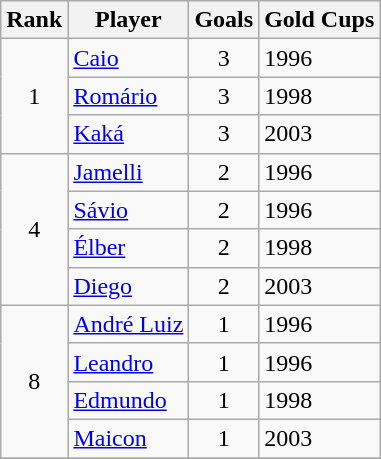<table class="wikitable" style="text-align: left;">
<tr>
<th>Rank</th>
<th>Player</th>
<th>Goals</th>
<th>Gold Cups</th>
</tr>
<tr>
<td rowspan=3 align=center>1</td>
<td><a href='#'>Caio</a></td>
<td align=center>3</td>
<td>1996</td>
</tr>
<tr>
<td><a href='#'>Romário</a></td>
<td align=center>3</td>
<td>1998</td>
</tr>
<tr>
<td><a href='#'>Kaká</a></td>
<td align=center>3</td>
<td>2003</td>
</tr>
<tr>
<td rowspan=4 align=center>4</td>
<td><a href='#'>Jamelli</a></td>
<td align=center>2</td>
<td>1996</td>
</tr>
<tr>
<td><a href='#'>Sávio</a></td>
<td align=center>2</td>
<td>1996</td>
</tr>
<tr>
<td><a href='#'>Élber</a></td>
<td align=center>2</td>
<td>1998</td>
</tr>
<tr>
<td><a href='#'>Diego</a></td>
<td align=center>2</td>
<td>2003</td>
</tr>
<tr>
<td rowspan=4 align=center>8</td>
<td><a href='#'>André Luiz</a></td>
<td align=center>1</td>
<td>1996</td>
</tr>
<tr>
<td><a href='#'>Leandro</a></td>
<td align=center>1</td>
<td>1996</td>
</tr>
<tr>
<td><a href='#'>Edmundo</a></td>
<td align=center>1</td>
<td>1998</td>
</tr>
<tr>
<td><a href='#'>Maicon</a></td>
<td align=center>1</td>
<td>2003</td>
</tr>
<tr>
</tr>
</table>
